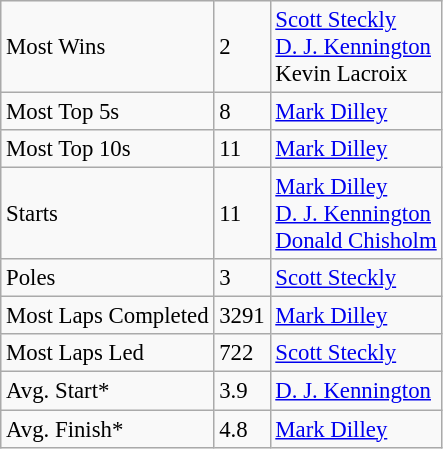<table class="wikitable" style="font-size:95%;">
<tr>
<td>Most Wins</td>
<td>2</td>
<td><a href='#'>Scott Steckly</a><br><a href='#'>D. J. Kennington</a><br>Kevin Lacroix</td>
</tr>
<tr>
<td>Most Top 5s</td>
<td>8</td>
<td><a href='#'>Mark Dilley</a></td>
</tr>
<tr>
<td>Most Top 10s</td>
<td>11</td>
<td><a href='#'>Mark Dilley</a></td>
</tr>
<tr>
<td>Starts</td>
<td>11</td>
<td><a href='#'>Mark Dilley</a><br><a href='#'>D. J. Kennington</a><br><a href='#'>Donald Chisholm</a></td>
</tr>
<tr>
<td>Poles</td>
<td>3</td>
<td><a href='#'>Scott Steckly</a></td>
</tr>
<tr>
<td>Most Laps Completed</td>
<td>3291</td>
<td><a href='#'>Mark Dilley</a></td>
</tr>
<tr>
<td>Most Laps Led</td>
<td>722</td>
<td><a href='#'>Scott Steckly</a></td>
</tr>
<tr>
<td>Avg. Start*</td>
<td>3.9</td>
<td><a href='#'>D. J. Kennington</a></td>
</tr>
<tr>
<td>Avg. Finish*</td>
<td>4.8</td>
<td><a href='#'>Mark Dilley</a></td>
</tr>
</table>
